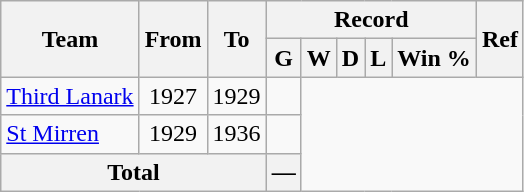<table class="wikitable" style="text-align: center">
<tr>
<th rowspan="2">Team</th>
<th rowspan="2">From</th>
<th rowspan="2">To</th>
<th colspan="5">Record</th>
<th rowspan="2">Ref</th>
</tr>
<tr>
<th>G</th>
<th>W</th>
<th>D</th>
<th>L</th>
<th>Win %</th>
</tr>
<tr>
<td align="left"><a href='#'>Third Lanark</a></td>
<td>1927</td>
<td>1929<br></td>
<td></td>
</tr>
<tr>
<td align="left"><a href='#'>St Mirren</a></td>
<td>1929</td>
<td>1936<br></td>
<td></td>
</tr>
<tr>
<th colspan="3">Total<br></th>
<th>—</th>
</tr>
</table>
